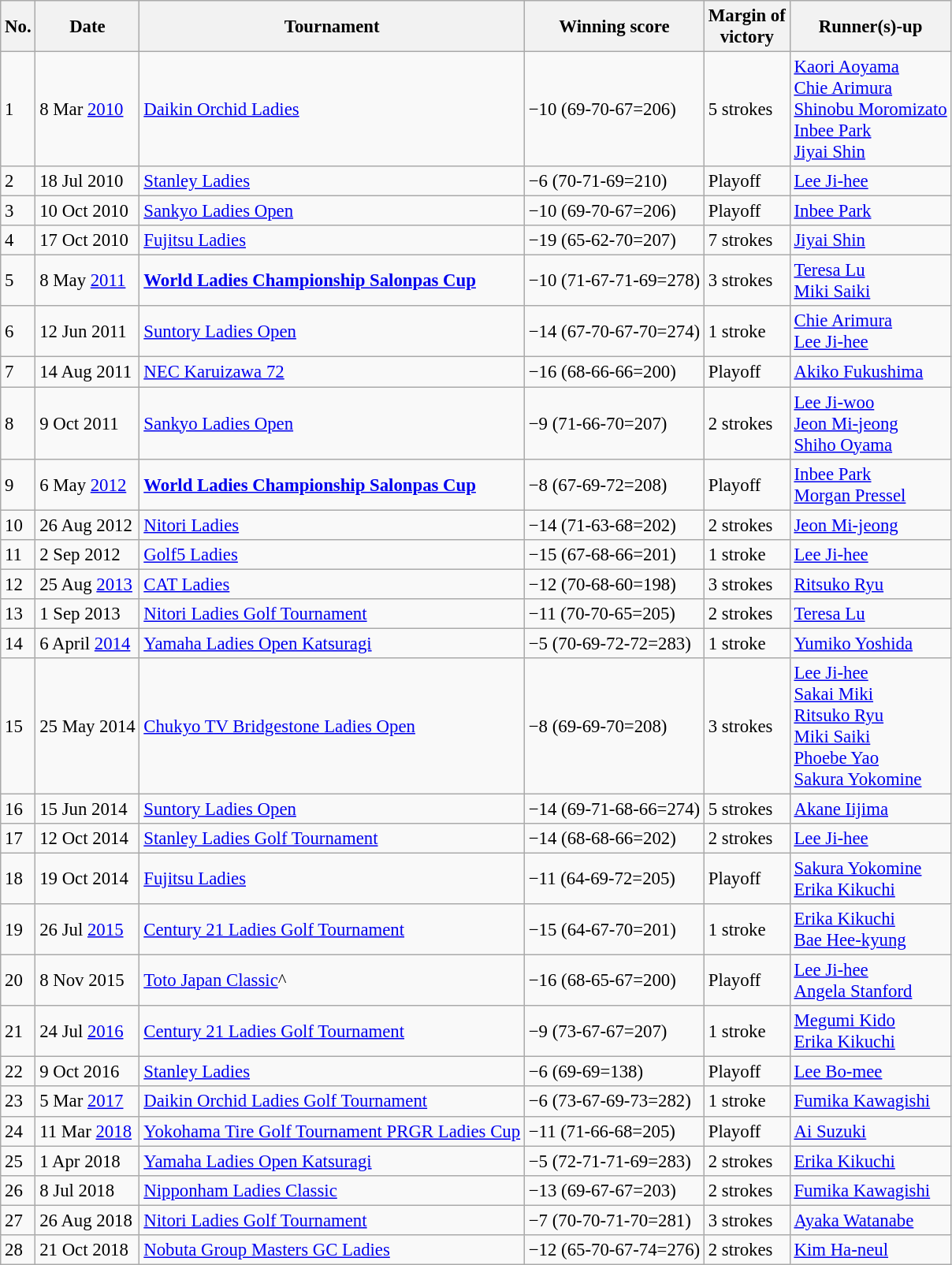<table class="wikitable" style="font-size:95%;">
<tr>
<th>No.</th>
<th>Date</th>
<th>Tournament</th>
<th>Winning score</th>
<th>Margin of<br>victory</th>
<th>Runner(s)-up</th>
</tr>
<tr>
<td>1</td>
<td>8 Mar <a href='#'>2010</a></td>
<td><a href='#'>Daikin Orchid Ladies</a></td>
<td>−10 (69-70-67=206)</td>
<td>5 strokes</td>
<td> <a href='#'>Kaori Aoyama</a><br> <a href='#'>Chie Arimura</a><br> <a href='#'>Shinobu Moromizato</a><br> <a href='#'>Inbee Park</a><br> <a href='#'>Jiyai Shin</a></td>
</tr>
<tr>
<td>2</td>
<td>18 Jul 2010</td>
<td><a href='#'>Stanley Ladies</a></td>
<td>−6 (70-71-69=210)</td>
<td>Playoff</td>
<td> <a href='#'>Lee Ji-hee</a></td>
</tr>
<tr>
<td>3</td>
<td>10 Oct 2010</td>
<td><a href='#'>Sankyo Ladies Open</a></td>
<td>−10 (69-70-67=206)</td>
<td>Playoff</td>
<td> <a href='#'>Inbee Park</a></td>
</tr>
<tr>
<td>4</td>
<td>17 Oct 2010</td>
<td><a href='#'>Fujitsu Ladies</a></td>
<td>−19 (65-62-70=207)</td>
<td>7 strokes</td>
<td> <a href='#'>Jiyai Shin</a></td>
</tr>
<tr>
<td>5</td>
<td>8 May <a href='#'>2011</a></td>
<td><strong><a href='#'>World Ladies Championship Salonpas Cup</a></strong></td>
<td>−10 (71-67-71-69=278)</td>
<td>3 strokes</td>
<td> <a href='#'>Teresa Lu</a> <br>  <a href='#'>Miki Saiki</a></td>
</tr>
<tr>
<td>6</td>
<td>12 Jun 2011</td>
<td><a href='#'>Suntory Ladies Open</a></td>
<td>−14 (67-70-67-70=274)</td>
<td>1 stroke</td>
<td> <a href='#'>Chie Arimura</a> <br>  <a href='#'>Lee Ji-hee</a></td>
</tr>
<tr>
<td>7</td>
<td>14 Aug 2011</td>
<td><a href='#'>NEC Karuizawa 72</a></td>
<td>−16 (68-66-66=200)</td>
<td>Playoff</td>
<td> <a href='#'>Akiko Fukushima</a></td>
</tr>
<tr>
<td>8</td>
<td>9 Oct 2011</td>
<td><a href='#'>Sankyo Ladies Open</a></td>
<td>−9 (71-66-70=207)</td>
<td>2 strokes</td>
<td> <a href='#'>Lee Ji-woo</a> <br>  <a href='#'>Jeon Mi-jeong</a> <br>  <a href='#'>Shiho Oyama</a></td>
</tr>
<tr>
<td>9</td>
<td>6 May <a href='#'>2012</a></td>
<td><strong><a href='#'>World Ladies Championship Salonpas Cup</a></strong></td>
<td>−8 (67-69-72=208)</td>
<td>Playoff</td>
<td> <a href='#'>Inbee Park</a> <br>  <a href='#'>Morgan Pressel</a></td>
</tr>
<tr>
<td>10</td>
<td>26 Aug 2012</td>
<td><a href='#'>Nitori Ladies</a></td>
<td>−14 (71-63-68=202)</td>
<td>2 strokes</td>
<td> <a href='#'>Jeon Mi-jeong</a></td>
</tr>
<tr>
<td>11</td>
<td>2 Sep 2012</td>
<td><a href='#'>Golf5 Ladies</a></td>
<td>−15 (67-68-66=201)</td>
<td>1 stroke</td>
<td> <a href='#'>Lee Ji-hee</a></td>
</tr>
<tr>
<td>12</td>
<td>25 Aug <a href='#'>2013</a></td>
<td><a href='#'>CAT Ladies</a></td>
<td>−12 (70-68-60=198)</td>
<td>3 strokes</td>
<td> <a href='#'>Ritsuko Ryu</a></td>
</tr>
<tr>
<td>13</td>
<td>1 Sep 2013</td>
<td><a href='#'>Nitori Ladies Golf Tournament</a></td>
<td>−11 (70-70-65=205)</td>
<td>2 strokes</td>
<td> <a href='#'>Teresa Lu</a></td>
</tr>
<tr>
<td>14</td>
<td>6 April <a href='#'>2014</a></td>
<td><a href='#'>Yamaha Ladies Open Katsuragi</a></td>
<td>−5 (70-69-72-72=283)</td>
<td>1 stroke</td>
<td> <a href='#'>Yumiko Yoshida</a></td>
</tr>
<tr>
<td>15</td>
<td>25 May 2014</td>
<td><a href='#'>Chukyo TV Bridgestone Ladies Open</a></td>
<td>−8 (69-69-70=208)</td>
<td>3 strokes</td>
<td> <a href='#'>Lee Ji-hee</a> <br>  <a href='#'>Sakai Miki</a> <br>  <a href='#'>Ritsuko Ryu</a> <br>  <a href='#'>Miki Saiki</a> <br>  <a href='#'>Phoebe Yao</a> <br>  <a href='#'>Sakura Yokomine</a></td>
</tr>
<tr>
<td>16</td>
<td>15 Jun 2014</td>
<td><a href='#'>Suntory Ladies Open</a></td>
<td>−14 (69-71-68-66=274)</td>
<td>5 strokes</td>
<td> <a href='#'>Akane Iijima</a></td>
</tr>
<tr>
<td>17</td>
<td>12 Oct 2014</td>
<td><a href='#'>Stanley Ladies Golf Tournament</a></td>
<td>−14 (68-68-66=202)</td>
<td>2 strokes</td>
<td> <a href='#'>Lee Ji-hee</a></td>
</tr>
<tr>
<td>18</td>
<td>19 Oct 2014</td>
<td><a href='#'>Fujitsu Ladies</a></td>
<td>−11 (64-69-72=205)</td>
<td>Playoff</td>
<td> <a href='#'>Sakura Yokomine</a> <br>  <a href='#'>Erika Kikuchi</a></td>
</tr>
<tr>
<td>19</td>
<td>26 Jul <a href='#'>2015</a></td>
<td><a href='#'>Century 21 Ladies Golf Tournament</a></td>
<td>−15 (64-67-70=201)</td>
<td>1 stroke</td>
<td> <a href='#'>Erika Kikuchi</a> <br>  <a href='#'>Bae Hee-kyung</a></td>
</tr>
<tr>
<td>20</td>
<td>8 Nov 2015</td>
<td><a href='#'>Toto Japan Classic</a>^</td>
<td>−16 (68-65-67=200)</td>
<td>Playoff</td>
<td> <a href='#'>Lee Ji-hee</a> <br>  <a href='#'>Angela Stanford</a></td>
</tr>
<tr>
<td>21</td>
<td>24 Jul <a href='#'>2016</a></td>
<td><a href='#'>Century 21 Ladies Golf Tournament</a></td>
<td>−9 (73-67-67=207)</td>
<td>1 stroke</td>
<td> <a href='#'>Megumi Kido</a> <br>  <a href='#'>Erika Kikuchi</a></td>
</tr>
<tr>
<td>22</td>
<td>9 Oct 2016</td>
<td><a href='#'>Stanley Ladies</a></td>
<td>−6 (69-69=138)</td>
<td>Playoff</td>
<td> <a href='#'>Lee Bo-mee</a></td>
</tr>
<tr>
<td>23</td>
<td>5 Mar <a href='#'>2017</a></td>
<td><a href='#'>Daikin Orchid Ladies Golf Tournament</a></td>
<td>−6 (73-67-69-73=282)</td>
<td>1 stroke</td>
<td> <a href='#'>Fumika Kawagishi</a></td>
</tr>
<tr>
<td>24</td>
<td>11 Mar <a href='#'>2018</a></td>
<td><a href='#'>Yokohama Tire Golf Tournament PRGR Ladies Cup</a></td>
<td>−11 (71-66-68=205)</td>
<td>Playoff</td>
<td> <a href='#'>Ai Suzuki</a></td>
</tr>
<tr>
<td>25</td>
<td>1 Apr 2018</td>
<td><a href='#'>Yamaha Ladies Open Katsuragi</a></td>
<td>−5 (72-71-71-69=283)</td>
<td>2 strokes</td>
<td> <a href='#'>Erika Kikuchi</a></td>
</tr>
<tr>
<td>26</td>
<td>8 Jul 2018</td>
<td><a href='#'>Nipponham Ladies Classic</a></td>
<td>−13 (69-67-67=203)</td>
<td>2 strokes</td>
<td> <a href='#'>Fumika Kawagishi</a></td>
</tr>
<tr>
<td>27</td>
<td>26 Aug 2018</td>
<td><a href='#'>Nitori Ladies Golf Tournament</a></td>
<td>−7 (70-70-71-70=281)</td>
<td>3 strokes</td>
<td> <a href='#'>Ayaka Watanabe</a></td>
</tr>
<tr>
<td>28</td>
<td>21 Oct 2018</td>
<td><a href='#'>Nobuta Group Masters GC Ladies</a></td>
<td>−12 (65-70-67-74=276)</td>
<td>2 strokes</td>
<td> <a href='#'>Kim Ha-neul</a></td>
</tr>
</table>
